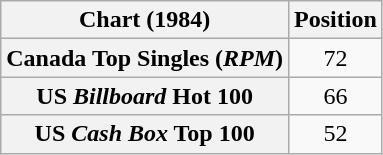<table class="wikitable sortable plainrowheaders" style="text-align:center">
<tr>
<th>Chart (1984)</th>
<th>Position</th>
</tr>
<tr>
<th scope="row">Canada Top Singles (<em>RPM</em>)</th>
<td>72</td>
</tr>
<tr>
<th scope="row">US <em>Billboard</em> Hot 100</th>
<td>66</td>
</tr>
<tr>
<th scope="row">US <em>Cash Box</em> Top 100</th>
<td>52</td>
</tr>
</table>
